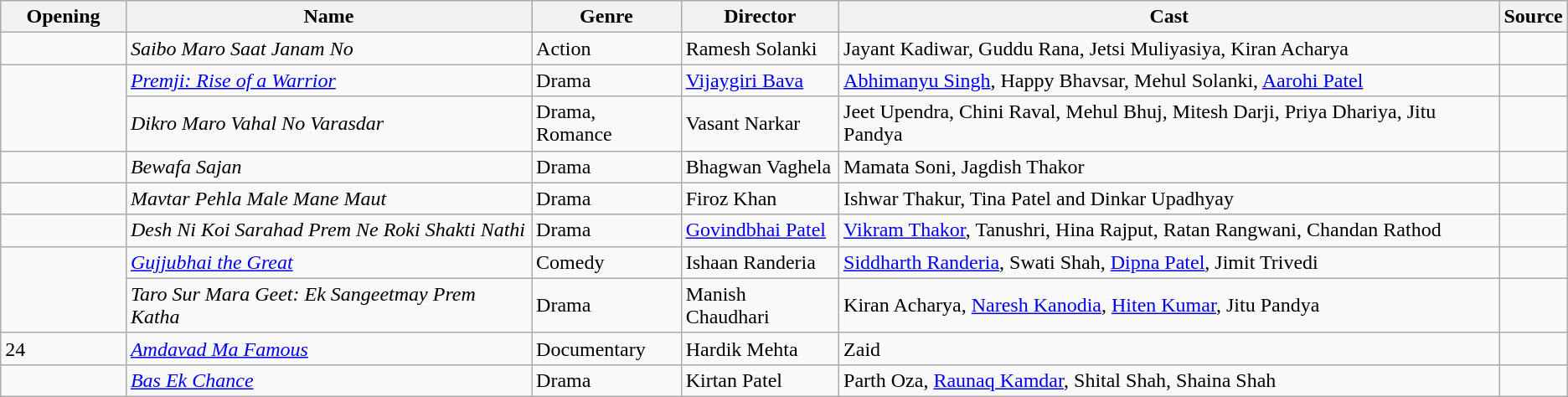<table class="wikitable sortable">
<tr>
<th style="width:8%;">Opening</th>
<th>Name</th>
<th>Genre</th>
<th>Director</th>
<th>Cast</th>
<th style="width:2%;">Source</th>
</tr>
<tr>
<td></td>
<td><em>Saibo Maro Saat Janam No</em></td>
<td>Action</td>
<td>Ramesh Solanki</td>
<td>Jayant Kadiwar, Guddu Rana, Jetsi Muliyasiya, Kiran Acharya</td>
<td></td>
</tr>
<tr>
<td rowspan="2"></td>
<td><em><a href='#'>Premji: Rise of a Warrior</a></em></td>
<td>Drama</td>
<td><a href='#'>Vijaygiri Bava</a></td>
<td><a href='#'>Abhimanyu Singh</a>, Happy Bhavsar, Mehul Solanki, <a href='#'>Aarohi Patel</a></td>
<td></td>
</tr>
<tr>
<td><em>Dikro Maro Vahal No Varasdar</em></td>
<td>Drama, Romance</td>
<td>Vasant Narkar</td>
<td>Jeet Upendra, Chini Raval, Mehul Bhuj, Mitesh Darji, Priya Dhariya, Jitu Pandya</td>
<td></td>
</tr>
<tr>
<td></td>
<td><em>Bewafa Sajan</em></td>
<td>Drama</td>
<td>Bhagwan Vaghela</td>
<td>Mamata Soni, Jagdish Thakor</td>
<td></td>
</tr>
<tr>
<td></td>
<td><em>Mavtar Pehla Male Mane Maut</em></td>
<td>Drama</td>
<td>Firoz Khan</td>
<td>Ishwar Thakur, Tina Patel and Dinkar Upadhyay</td>
<td></td>
</tr>
<tr>
<td></td>
<td><em>Desh Ni Koi Sarahad Prem Ne Roki Shakti Nathi</em></td>
<td>Drama</td>
<td><a href='#'>Govindbhai Patel</a></td>
<td><a href='#'>Vikram Thakor</a>, Tanushri, Hina Rajput, Ratan Rangwani, Chandan Rathod</td>
<td></td>
</tr>
<tr>
<td rowspan="2"></td>
<td><em><a href='#'>Gujjubhai the Great</a></em></td>
<td>Comedy</td>
<td>Ishaan Randeria</td>
<td><a href='#'>Siddharth Randeria</a>, Swati Shah, <a href='#'>Dipna Patel</a>, Jimit Trivedi</td>
<td></td>
</tr>
<tr>
<td><em>Taro Sur Mara Geet: Ek Sangeetmay Prem Katha</em></td>
<td>Drama</td>
<td>Manish Chaudhari</td>
<td>Kiran Acharya, <a href='#'>Naresh Kanodia</a>, <a href='#'>Hiten Kumar</a>, Jitu Pandya</td>
<td></td>
</tr>
<tr>
<td>24 </td>
<td><em><a href='#'>Amdavad Ma Famous</a></em></td>
<td>Documentary</td>
<td>Hardik Mehta</td>
<td>Zaid</td>
<td></td>
</tr>
<tr>
<td></td>
<td><em><a href='#'>Bas Ek Chance</a></em></td>
<td>Drama</td>
<td>Kirtan Patel</td>
<td>Parth Oza, <a href='#'>Raunaq Kamdar</a>, Shital Shah, Shaina Shah</td>
<td></td>
</tr>
</table>
